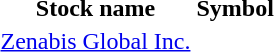<table style="background:transparent;">
<tr>
<th>Stock name</th>
<th>Symbol</th>
</tr>
<tr>
<td><a href='#'>Zenabis Global Inc.</a></td>
<td></td>
</tr>
</table>
